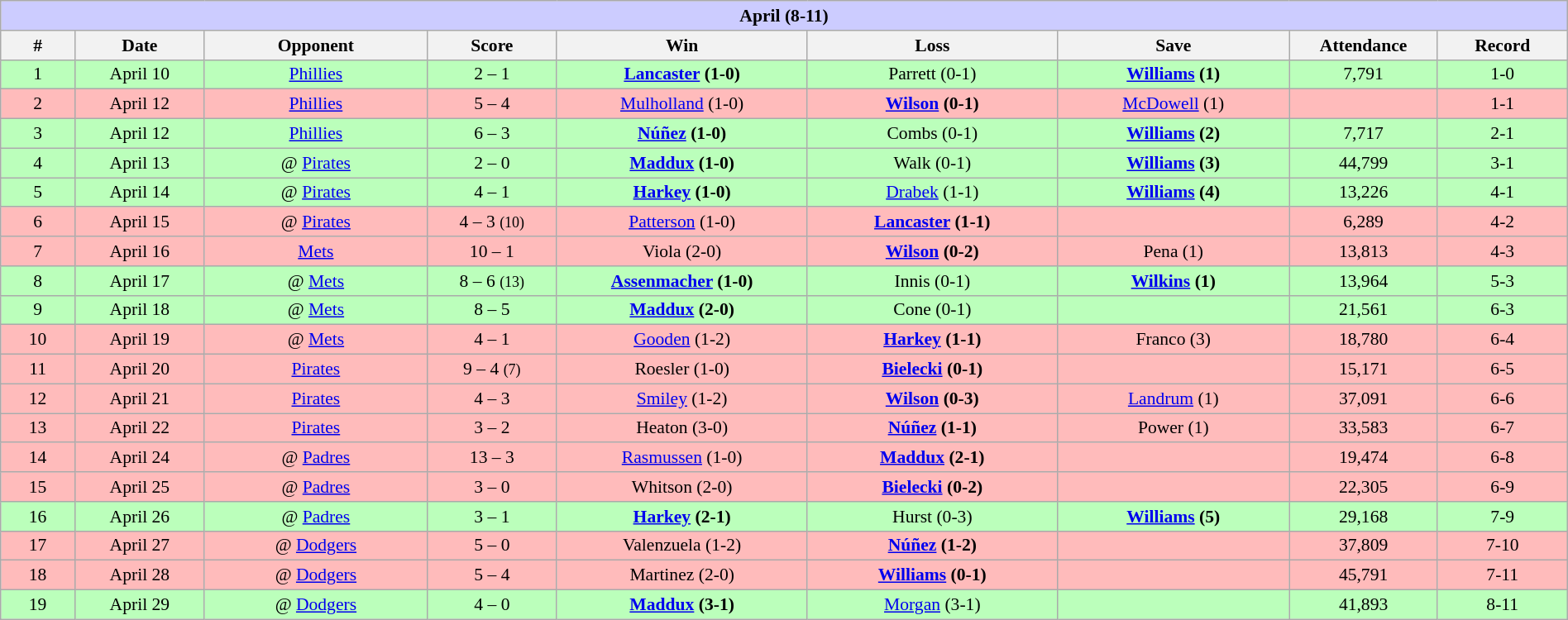<table class="wikitable collapsible collapsed" style="width:100%; font-size:.9em; margin:0;">
<tr>
<th colspan="9" style="background-color:#ccf;">April (8-11)</th>
</tr>
<tr>
<th bgcolor="#DDDDFF" width="4%">#</th>
<th bgcolor="#DDDDFF" width="7%">Date</th>
<th bgcolor="#DDDDFF" width="12%">Opponent</th>
<th bgcolor="#DDDDFF" width="7%">Score</th>
<th bgcolor="#DDDDFF" width="13.5%">Win</th>
<th bgcolor="#DDDDFF" width="13.5%">Loss</th>
<th bgcolor="#DDDDFF" width="12.5%">Save</th>
<th bgcolor="#DDDDFF" width="8%">Attendance</th>
<th bgcolor="#DDDDFF" width="7%">Record</th>
</tr>
<tr align="center" bgcolor="bbffbb">
<td>1</td>
<td>April 10</td>
<td><a href='#'>Phillies</a></td>
<td>2 – 1</td>
<td><strong><a href='#'>Lancaster</a> (1-0)</strong></td>
<td>Parrett (0-1)</td>
<td><strong><a href='#'>Williams</a> (1)</strong></td>
<td>7,791</td>
<td>1-0</td>
</tr>
<tr align="center" bgcolor="ffbbbb">
<td>2</td>
<td>April 12</td>
<td><a href='#'>Phillies</a></td>
<td>5 – 4</td>
<td><a href='#'>Mulholland</a> (1-0)</td>
<td><strong><a href='#'>Wilson</a> (0-1)</strong></td>
<td><a href='#'>McDowell</a> (1)</td>
<td></td>
<td>1-1</td>
</tr>
<tr align="center" bgcolor="bbffbb">
<td>3</td>
<td>April 12</td>
<td><a href='#'>Phillies</a></td>
<td>6 – 3</td>
<td><strong><a href='#'>Núñez</a> (1-0)</strong></td>
<td>Combs (0-1)</td>
<td><strong><a href='#'>Williams</a> (2)</strong></td>
<td>7,717</td>
<td>2-1</td>
</tr>
<tr align="center" bgcolor="bbffbb">
<td>4</td>
<td>April 13</td>
<td>@ <a href='#'>Pirates</a></td>
<td>2 – 0</td>
<td><strong><a href='#'>Maddux</a> (1-0)</strong></td>
<td>Walk (0-1)</td>
<td><strong><a href='#'>Williams</a> (3)</strong></td>
<td>44,799</td>
<td>3-1</td>
</tr>
<tr align="center" bgcolor="bbffbb">
<td>5</td>
<td>April 14</td>
<td>@ <a href='#'>Pirates</a></td>
<td>4 – 1</td>
<td><strong><a href='#'>Harkey</a> (1-0)</strong></td>
<td><a href='#'>Drabek</a> (1-1)</td>
<td><strong><a href='#'>Williams</a> (4)</strong></td>
<td>13,226</td>
<td>4-1</td>
</tr>
<tr align="center" bgcolor="ffbbbb">
<td>6</td>
<td>April 15</td>
<td>@ <a href='#'>Pirates</a></td>
<td>4 – 3 <small>(10)</small></td>
<td><a href='#'>Patterson</a> (1-0)</td>
<td><strong><a href='#'>Lancaster</a> (1-1)</strong></td>
<td></td>
<td>6,289</td>
<td>4-2</td>
</tr>
<tr align="center" bgcolor="ffbbbb">
<td>7</td>
<td>April 16</td>
<td><a href='#'>Mets</a></td>
<td>10 – 1</td>
<td>Viola (2-0)</td>
<td><strong><a href='#'>Wilson</a> (0-2)</strong></td>
<td>Pena (1)</td>
<td>13,813</td>
<td>4-3</td>
</tr>
<tr align="center" bgcolor="bbffbb">
<td>8</td>
<td>April 17</td>
<td>@ <a href='#'>Mets</a></td>
<td>8 – 6 <small>(13)</small></td>
<td><strong><a href='#'>Assenmacher</a> (1-0)</strong></td>
<td>Innis (0-1)</td>
<td><strong><a href='#'>Wilkins</a> (1)</strong></td>
<td>13,964</td>
<td>5-3</td>
</tr>
<tr align="center" bgcolor="bbffbb">
<td>9</td>
<td>April 18</td>
<td>@ <a href='#'>Mets</a></td>
<td>8 – 5</td>
<td><strong><a href='#'>Maddux</a> (2-0)</strong></td>
<td>Cone (0-1)</td>
<td></td>
<td>21,561</td>
<td>6-3</td>
</tr>
<tr align="center" bgcolor="ffbbbb">
<td>10</td>
<td>April 19</td>
<td>@ <a href='#'>Mets</a></td>
<td>4 – 1</td>
<td><a href='#'>Gooden</a> (1-2)</td>
<td><strong><a href='#'>Harkey</a> (1-1)</strong></td>
<td>Franco (3)</td>
<td>18,780</td>
<td>6-4</td>
</tr>
<tr align="center" bgcolor="ffbbbb">
<td>11</td>
<td>April 20</td>
<td><a href='#'>Pirates</a></td>
<td>9 – 4 <small>(7)</small></td>
<td>Roesler (1-0)</td>
<td><strong><a href='#'>Bielecki</a> (0-1)</strong></td>
<td></td>
<td>15,171</td>
<td>6-5</td>
</tr>
<tr align="center" bgcolor="ffbbbb">
<td>12</td>
<td>April 21</td>
<td><a href='#'>Pirates</a></td>
<td>4 – 3</td>
<td><a href='#'>Smiley</a> (1-2)</td>
<td><strong><a href='#'>Wilson</a> (0-3)</strong></td>
<td><a href='#'>Landrum</a> (1)</td>
<td>37,091</td>
<td>6-6</td>
</tr>
<tr align="center" bgcolor="ffbbbb">
<td>13</td>
<td>April 22</td>
<td><a href='#'>Pirates</a></td>
<td>3 – 2</td>
<td>Heaton (3-0)</td>
<td><strong><a href='#'>Núñez</a> (1-1)</strong></td>
<td>Power (1)</td>
<td>33,583</td>
<td>6-7</td>
</tr>
<tr align="center" bgcolor="ffbbbb">
<td>14</td>
<td>April 24</td>
<td>@ <a href='#'>Padres</a></td>
<td>13 – 3</td>
<td><a href='#'>Rasmussen</a> (1-0)</td>
<td><strong><a href='#'>Maddux</a> (2-1)</strong></td>
<td></td>
<td>19,474</td>
<td>6-8</td>
</tr>
<tr align="center" bgcolor="ffbbbb">
<td>15</td>
<td>April 25</td>
<td>@ <a href='#'>Padres</a></td>
<td>3 – 0</td>
<td>Whitson (2-0)</td>
<td><strong><a href='#'>Bielecki</a> (0-2)</strong></td>
<td></td>
<td>22,305</td>
<td>6-9</td>
</tr>
<tr align="center" bgcolor="bbffbb">
<td>16</td>
<td>April 26</td>
<td>@ <a href='#'>Padres</a></td>
<td>3 – 1</td>
<td><strong><a href='#'>Harkey</a> (2-1)</strong></td>
<td>Hurst (0-3)</td>
<td><strong><a href='#'>Williams</a> (5)</strong></td>
<td>29,168</td>
<td>7-9</td>
</tr>
<tr align="center" bgcolor="ffbbbb">
<td>17</td>
<td>April 27</td>
<td>@ <a href='#'>Dodgers</a></td>
<td>5 – 0</td>
<td>Valenzuela (1-2)</td>
<td><strong><a href='#'>Núñez</a> (1-2)</strong></td>
<td></td>
<td>37,809</td>
<td>7-10</td>
</tr>
<tr align="center" bgcolor="ffbbbb">
<td>18</td>
<td>April 28</td>
<td>@ <a href='#'>Dodgers</a></td>
<td>5 – 4</td>
<td>Martinez (2-0)</td>
<td><strong><a href='#'>Williams</a> (0-1)</strong></td>
<td></td>
<td>45,791</td>
<td>7-11</td>
</tr>
<tr align="center" bgcolor="bbffbb">
<td>19</td>
<td>April 29</td>
<td>@ <a href='#'>Dodgers</a></td>
<td>4 – 0</td>
<td><strong><a href='#'>Maddux</a> (3-1)</strong></td>
<td><a href='#'>Morgan</a> (3-1)</td>
<td></td>
<td>41,893</td>
<td>8-11</td>
</tr>
</table>
